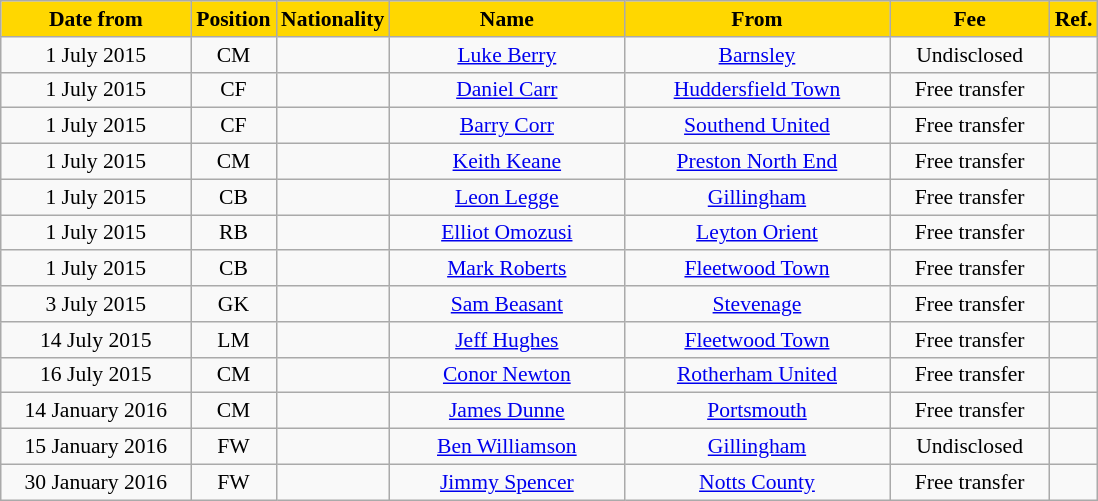<table class="wikitable"  style="text-align:center; font-size:90%; ">
<tr>
<th style="background:#FFD700; color:black; width:120px;">Date from</th>
<th style="background:#FFD700; color:black; width:50px;">Position</th>
<th style="background:#FFD700; color:black; width:50px;">Nationality</th>
<th style="background:#FFD700; color:black; width:150px;">Name</th>
<th style="background:#FFD700; color:black; width:170px;">From</th>
<th style="background:#FFD700; color:black; width:100px;">Fee</th>
<th style="background:#FFD700; color:black; width:25px;">Ref.</th>
</tr>
<tr>
<td>1 July 2015</td>
<td>CM</td>
<td></td>
<td><a href='#'>Luke Berry</a></td>
<td><a href='#'>Barnsley</a></td>
<td>Undisclosed</td>
<td></td>
</tr>
<tr>
<td>1 July 2015</td>
<td>CF</td>
<td></td>
<td><a href='#'>Daniel Carr</a></td>
<td><a href='#'>Huddersfield Town</a></td>
<td>Free transfer</td>
<td></td>
</tr>
<tr>
<td>1 July 2015</td>
<td>CF</td>
<td></td>
<td><a href='#'>Barry Corr</a></td>
<td><a href='#'>Southend United</a></td>
<td>Free transfer</td>
<td></td>
</tr>
<tr>
<td>1 July 2015</td>
<td>CM</td>
<td></td>
<td><a href='#'>Keith Keane</a></td>
<td><a href='#'>Preston North End</a></td>
<td>Free transfer</td>
<td></td>
</tr>
<tr>
<td>1 July 2015</td>
<td>CB</td>
<td></td>
<td><a href='#'>Leon Legge</a></td>
<td><a href='#'>Gillingham</a></td>
<td>Free transfer</td>
<td></td>
</tr>
<tr>
<td>1 July 2015</td>
<td>RB</td>
<td></td>
<td><a href='#'>Elliot Omozusi</a></td>
<td><a href='#'>Leyton Orient</a></td>
<td>Free transfer</td>
<td></td>
</tr>
<tr>
<td>1 July 2015</td>
<td>CB</td>
<td></td>
<td><a href='#'>Mark Roberts</a></td>
<td><a href='#'>Fleetwood Town</a></td>
<td>Free transfer</td>
<td></td>
</tr>
<tr>
<td>3 July 2015</td>
<td>GK</td>
<td></td>
<td><a href='#'>Sam Beasant</a></td>
<td><a href='#'>Stevenage</a></td>
<td>Free transfer</td>
<td></td>
</tr>
<tr>
<td>14 July 2015</td>
<td>LM</td>
<td></td>
<td><a href='#'>Jeff Hughes</a></td>
<td><a href='#'>Fleetwood Town</a></td>
<td>Free transfer</td>
<td></td>
</tr>
<tr>
<td>16 July 2015</td>
<td>CM</td>
<td></td>
<td><a href='#'>Conor Newton</a></td>
<td><a href='#'>Rotherham United</a></td>
<td>Free transfer</td>
<td></td>
</tr>
<tr>
<td>14 January 2016</td>
<td>CM</td>
<td></td>
<td><a href='#'>James Dunne</a></td>
<td><a href='#'>Portsmouth</a></td>
<td>Free transfer</td>
<td></td>
</tr>
<tr>
<td>15 January 2016</td>
<td>FW</td>
<td></td>
<td><a href='#'>Ben Williamson</a></td>
<td><a href='#'>Gillingham</a></td>
<td>Undisclosed</td>
<td></td>
</tr>
<tr>
<td>30 January 2016</td>
<td>FW</td>
<td></td>
<td><a href='#'>Jimmy Spencer</a></td>
<td><a href='#'>Notts County</a></td>
<td>Free transfer</td>
<td></td>
</tr>
</table>
